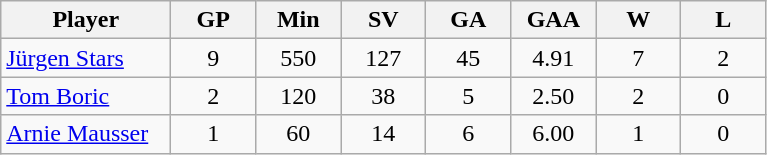<table class="wikitable">
<tr>
<th bgcolor="#DDDDFF" width="20%">Player</th>
<th bgcolor="#DDDDFF" width="10%">GP</th>
<th bgcolor="#DDDDFF" width="10%">Min</th>
<th bgcolor="#DDDDFF" width="10%">SV</th>
<th bgcolor="#DDDDFF" width="10%">GA</th>
<th bgcolor="#DDDDFF" width="10%">GAA</th>
<th bgcolor="#DDDDFF" width="10%">W</th>
<th bgcolor="#DDDDFF" width="10%">L</th>
</tr>
<tr align=center>
<td align=left><a href='#'>Jürgen Stars</a></td>
<td>9</td>
<td>550</td>
<td>127</td>
<td>45</td>
<td>4.91</td>
<td>7</td>
<td>2</td>
</tr>
<tr align=center>
<td align=left><a href='#'>Tom Boric</a></td>
<td>2</td>
<td>120</td>
<td>38</td>
<td>5</td>
<td>2.50</td>
<td>2</td>
<td>0</td>
</tr>
<tr align=center>
<td align=left><a href='#'>Arnie Mausser</a></td>
<td>1</td>
<td>60</td>
<td>14</td>
<td>6</td>
<td>6.00</td>
<td>1</td>
<td>0</td>
</tr>
</table>
